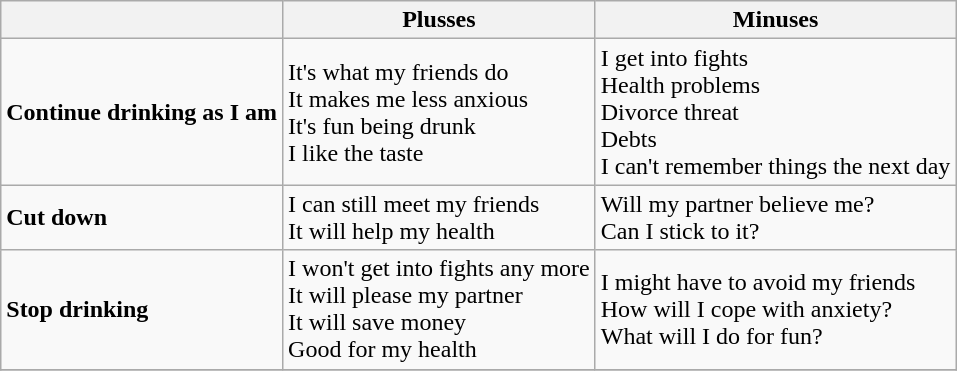<table class="wikitable">
<tr>
<th></th>
<th>Plusses</th>
<th>Minuses</th>
</tr>
<tr>
<td><strong>Continue drinking as I am</strong></td>
<td>It's what my friends do<br>It makes me less anxious<br>It's fun being drunk<br>I like the taste</td>
<td>I get into fights<br>Health problems<br>Divorce threat<br>Debts<br>I can't remember things the next day</td>
</tr>
<tr>
<td><strong>Cut down</strong></td>
<td>I can still meet my friends<br>It will help my health</td>
<td>Will my partner believe me?<br>Can I stick to it?</td>
</tr>
<tr>
<td><strong>Stop drinking</strong></td>
<td>I won't get into fights any more<br>It will please my partner<br>It will save money<br>Good for my health</td>
<td>I might have to avoid my friends<br>How will I cope with anxiety?<br>What will I do for fun?</td>
</tr>
<tr>
</tr>
</table>
